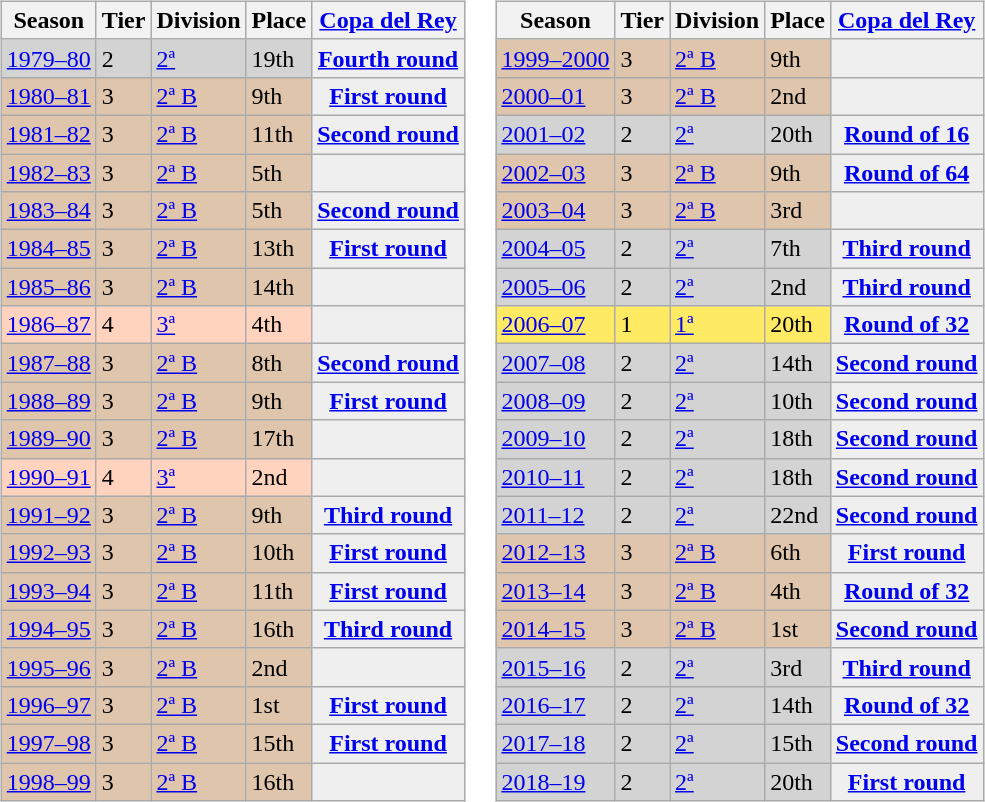<table>
<tr>
<td valign="top" width=0%><br><table class="wikitable">
<tr style="background:#f0f6fa">
<th>Season</th>
<th>Tier</th>
<th>Division</th>
<th>Place</th>
<th><a href='#'>Copa del Rey</a></th>
</tr>
<tr>
<td style="background:#D3D3D3"><a href='#'>1979–80</a></td>
<td style="background:#D3D3D3">2</td>
<td style="background:#D3D3D3"><a href='#'>2ª</a></td>
<td style="background:#D3D3D3">19th</td>
<th style="background:#efefef"><a href='#'>Fourth round</a></th>
</tr>
<tr>
<td style="background:#DEC5AB"><a href='#'>1980–81</a></td>
<td style="background:#DEC5AB">3</td>
<td style="background:#DEC5AB"><a href='#'>2ª B</a></td>
<td style="background:#DEC5AB">9th</td>
<th style="background:#efefef"><a href='#'>First round</a></th>
</tr>
<tr>
<td style="background:#DEC5AB"><a href='#'>1981–82</a></td>
<td style="background:#DEC5AB">3</td>
<td style="background:#DEC5AB"><a href='#'>2ª B</a></td>
<td style="background:#DEC5AB">11th</td>
<th style="background:#efefef"><a href='#'>Second round</a></th>
</tr>
<tr>
<td style="background:#DEC5AB"><a href='#'>1982–83</a></td>
<td style="background:#DEC5AB">3</td>
<td style="background:#DEC5AB"><a href='#'>2ª B</a></td>
<td style="background:#DEC5AB">5th</td>
<th style="background:#efefef"></th>
</tr>
<tr>
<td style="background:#DEC5AB"><a href='#'>1983–84</a></td>
<td style="background:#DEC5AB">3</td>
<td style="background:#DEC5AB"><a href='#'>2ª B</a></td>
<td style="background:#DEC5AB">5th</td>
<th style="background:#efefef"><a href='#'>Second round</a></th>
</tr>
<tr>
<td style="background:#DEC5AB"><a href='#'>1984–85</a></td>
<td style="background:#DEC5AB">3</td>
<td style="background:#DEC5AB"><a href='#'>2ª B</a></td>
<td style="background:#DEC5AB">13th</td>
<th style="background:#efefef"><a href='#'>First round</a></th>
</tr>
<tr>
<td style="background:#DEC5AB"><a href='#'>1985–86</a></td>
<td style="background:#DEC5AB">3</td>
<td style="background:#DEC5AB"><a href='#'>2ª B</a></td>
<td style="background:#DEC5AB">14th</td>
<th style="background:#efefef"></th>
</tr>
<tr>
<td style="background:#FFD3BD"><a href='#'>1986–87</a></td>
<td style="background:#FFD3BD">4</td>
<td style="background:#FFD3BD"><a href='#'>3ª</a></td>
<td style="background:#FFD3BD">4th</td>
<th style="background:#efefef"></th>
</tr>
<tr>
<td style="background:#DEC5AB"><a href='#'>1987–88</a></td>
<td style="background:#DEC5AB">3</td>
<td style="background:#DEC5AB"><a href='#'>2ª B</a></td>
<td style="background:#DEC5AB">8th</td>
<th style="background:#efefef"><a href='#'>Second round</a></th>
</tr>
<tr>
<td style="background:#DEC5AB"><a href='#'>1988–89</a></td>
<td style="background:#DEC5AB">3</td>
<td style="background:#DEC5AB"><a href='#'>2ª B</a></td>
<td style="background:#DEC5AB">9th</td>
<th style="background:#efefef"><a href='#'>First round</a></th>
</tr>
<tr>
<td style="background:#DEC5AB"><a href='#'>1989–90</a></td>
<td style="background:#DEC5AB">3</td>
<td style="background:#DEC5AB"><a href='#'>2ª B</a></td>
<td style="background:#DEC5AB">17th</td>
<th style="background:#efefef"></th>
</tr>
<tr>
<td style="background:#FFD3BD"><a href='#'>1990–91</a></td>
<td style="background:#FFD3BD">4</td>
<td style="background:#FFD3BD"><a href='#'>3ª</a></td>
<td style="background:#FFD3BD">2nd</td>
<th style="background:#efefef"></th>
</tr>
<tr>
<td style="background:#DEC5AB"><a href='#'>1991–92</a></td>
<td style="background:#DEC5AB">3</td>
<td style="background:#DEC5AB"><a href='#'>2ª B</a></td>
<td style="background:#DEC5AB">9th</td>
<th style="background:#efefef"><a href='#'>Third round</a></th>
</tr>
<tr>
<td style="background:#DEC5AB"><a href='#'>1992–93</a></td>
<td style="background:#DEC5AB">3</td>
<td style="background:#DEC5AB"><a href='#'>2ª B</a></td>
<td style="background:#DEC5AB">10th</td>
<th style="background:#efefef"><a href='#'>First round</a></th>
</tr>
<tr>
<td style="background:#DEC5AB"><a href='#'>1993–94</a></td>
<td style="background:#DEC5AB">3</td>
<td style="background:#DEC5AB"><a href='#'>2ª B</a></td>
<td style="background:#DEC5AB">11th</td>
<th style="background:#efefef"><a href='#'>First round</a></th>
</tr>
<tr>
<td style="background:#DEC5AB"><a href='#'>1994–95</a></td>
<td style="background:#DEC5AB">3</td>
<td style="background:#DEC5AB"><a href='#'>2ª B</a></td>
<td style="background:#DEC5AB">16th</td>
<th style="background:#efefef"><a href='#'>Third round</a></th>
</tr>
<tr>
<td style="background:#DEC5AB"><a href='#'>1995–96</a></td>
<td style="background:#DEC5AB">3</td>
<td style="background:#DEC5AB"><a href='#'>2ª B</a></td>
<td style="background:#DEC5AB">2nd</td>
<th style="background:#efefef"></th>
</tr>
<tr>
<td style="background:#DEC5AB"><a href='#'>1996–97</a></td>
<td style="background:#DEC5AB">3</td>
<td style="background:#DEC5AB"><a href='#'>2ª B</a></td>
<td style="background:#DEC5AB">1st</td>
<th style="background:#efefef"><a href='#'>First round</a></th>
</tr>
<tr>
<td style="background:#DEC5AB"><a href='#'>1997–98</a></td>
<td style="background:#DEC5AB">3</td>
<td style="background:#DEC5AB"><a href='#'>2ª B</a></td>
<td style="background:#DEC5AB">15th</td>
<th style="background:#efefef"><a href='#'>First round</a></th>
</tr>
<tr>
<td style="background:#DEC5AB"><a href='#'>1998–99</a></td>
<td style="background:#DEC5AB">3</td>
<td style="background:#DEC5AB"><a href='#'>2ª B</a></td>
<td style="background:#DEC5AB">16th</td>
<th style="background:#efefef"></th>
</tr>
</table>
</td>
<td valign="top" width=0%><br><table class="wikitable">
<tr style="background:#f0f6fa">
<th>Season</th>
<th>Tier</th>
<th>Division</th>
<th>Place</th>
<th><a href='#'>Copa del Rey</a></th>
</tr>
<tr>
<td style="background:#DEC5AB"><a href='#'>1999–2000</a></td>
<td style="background:#DEC5AB">3</td>
<td style="background:#DEC5AB"><a href='#'>2ª B</a></td>
<td style="background:#DEC5AB">9th</td>
<th style="background:#efefef"></th>
</tr>
<tr>
<td style="background:#DEC5AB"><a href='#'>2000–01</a></td>
<td style="background:#DEC5AB">3</td>
<td style="background:#DEC5AB"><a href='#'>2ª B</a></td>
<td style="background:#DEC5AB">2nd</td>
<th style="background:#efefef"></th>
</tr>
<tr>
<td style="background:#D3D3D3"><a href='#'>2001–02</a></td>
<td style="background:#D3D3D3">2</td>
<td style="background:#D3D3D3"><a href='#'>2ª</a></td>
<td style="background:#D3D3D3">20th</td>
<th style="background:#efefef"><a href='#'>Round of 16</a></th>
</tr>
<tr>
<td style="background:#DEC5AB"><a href='#'>2002–03</a></td>
<td style="background:#DEC5AB">3</td>
<td style="background:#DEC5AB"><a href='#'>2ª B</a></td>
<td style="background:#DEC5AB">9th</td>
<th style="background:#efefef"><a href='#'>Round of 64</a></th>
</tr>
<tr>
<td style="background:#DEC5AB"><a href='#'>2003–04</a></td>
<td style="background:#DEC5AB">3</td>
<td style="background:#DEC5AB"><a href='#'>2ª B</a></td>
<td style="background:#DEC5AB">3rd</td>
<th style="background:#efefef"></th>
</tr>
<tr>
<td style="background:#D3D3D3"><a href='#'>2004–05</a></td>
<td style="background:#D3D3D3">2</td>
<td style="background:#D3D3D3"><a href='#'>2ª</a></td>
<td style="background:#D3D3D3">7th</td>
<th style="background:#efefef"><a href='#'>Third round</a></th>
</tr>
<tr>
<td style="background:#D3D3D3"><a href='#'>2005–06</a></td>
<td style="background:#D3D3D3">2</td>
<td style="background:#D3D3D3"><a href='#'>2ª</a></td>
<td style="background:#D3D3D3">2nd</td>
<th style="background:#efefef"><a href='#'>Third round</a></th>
</tr>
<tr>
<td style="background:#FFEA64"><a href='#'>2006–07</a></td>
<td style="background:#FFEA64">1</td>
<td style="background:#FFEA64"><a href='#'>1ª</a></td>
<td style="background:#FFEA64">20th</td>
<th style="background:#efefef"><a href='#'>Round of 32</a></th>
</tr>
<tr>
<td style="background:#D3D3D3"><a href='#'>2007–08</a></td>
<td style="background:#D3D3D3">2</td>
<td style="background:#D3D3D3"><a href='#'>2ª</a></td>
<td style="background:#D3D3D3">14th</td>
<th style="background:#efefef"><a href='#'>Second round</a></th>
</tr>
<tr>
<td style="background:#D3D3D3"><a href='#'>2008–09</a></td>
<td style="background:#D3D3D3">2</td>
<td style="background:#D3D3D3"><a href='#'>2ª</a></td>
<td style="background:#D3D3D3">10th</td>
<th style="background:#efefef"><a href='#'>Second round</a></th>
</tr>
<tr>
<td style="background:#D3D3D3"><a href='#'>2009–10</a></td>
<td style="background:#D3D3D3">2</td>
<td style="background:#D3D3D3"><a href='#'>2ª</a></td>
<td style="background:#D3D3D3">18th</td>
<th style="background:#efefef"><a href='#'>Second round</a></th>
</tr>
<tr>
<td style="background:#D3D3D3"><a href='#'>2010–11</a></td>
<td style="background:#D3D3D3">2</td>
<td style="background:#D3D3D3"><a href='#'>2ª</a></td>
<td style="background:#D3D3D3">18th</td>
<th style="background:#efefef"><a href='#'>Second round</a></th>
</tr>
<tr>
<td style="background:#D3D3D3"><a href='#'>2011–12</a></td>
<td style="background:#D3D3D3">2</td>
<td style="background:#D3D3D3"><a href='#'>2ª</a></td>
<td style="background:#D3D3D3">22nd</td>
<th style="background:#efefef"><a href='#'>Second round</a></th>
</tr>
<tr>
<td style="background:#DEC5AB"><a href='#'>2012–13</a></td>
<td style="background:#DEC5AB">3</td>
<td style="background:#DEC5AB"><a href='#'>2ª B</a></td>
<td style="background:#DEC5AB">6th</td>
<th style="background:#efefef"><a href='#'>First round</a></th>
</tr>
<tr>
<td style="background:#DEC5AB"><a href='#'>2013–14</a></td>
<td style="background:#DEC5AB">3</td>
<td style="background:#DEC5AB"><a href='#'>2ª B</a></td>
<td style="background:#DEC5AB">4th</td>
<th style="background:#efefef"><a href='#'>Round of 32</a></th>
</tr>
<tr>
<td style="background:#DEC5AB"><a href='#'>2014–15</a></td>
<td style="background:#DEC5AB">3</td>
<td style="background:#DEC5AB"><a href='#'>2ª B</a></td>
<td style="background:#DEC5AB">1st</td>
<th style="background:#efefef"><a href='#'>Second round</a></th>
</tr>
<tr>
<td style="background:#D3D3D3"><a href='#'>2015–16</a></td>
<td style="background:#D3D3D3">2</td>
<td style="background:#D3D3D3"><a href='#'>2ª</a></td>
<td style="background:#D3D3D3">3rd</td>
<th style="background:#efefef"><a href='#'>Third round</a></th>
</tr>
<tr>
<td style="background:#D3D3D3"><a href='#'>2016–17</a></td>
<td style="background:#D3D3D3">2</td>
<td style="background:#D3D3D3"><a href='#'>2ª</a></td>
<td style="background:#D3D3D3">14th</td>
<th style="background:#efefef"><a href='#'>Round of 32</a></th>
</tr>
<tr>
<td style="background:#D3D3D3"><a href='#'>2017–18</a></td>
<td style="background:#D3D3D3">2</td>
<td style="background:#D3D3D3"><a href='#'>2ª</a></td>
<td style="background:#D3D3D3">15th</td>
<th style="background:#efefef"><a href='#'>Second round</a></th>
</tr>
<tr>
<td style="background:#D3D3D3"><a href='#'>2018–19</a></td>
<td style="background:#D3D3D3">2</td>
<td style="background:#D3D3D3"><a href='#'>2ª</a></td>
<td style="background:#D3D3D3">20th</td>
<th style="background:#efefef"><a href='#'>First round</a></th>
</tr>
</table>
</td>
</tr>
</table>
